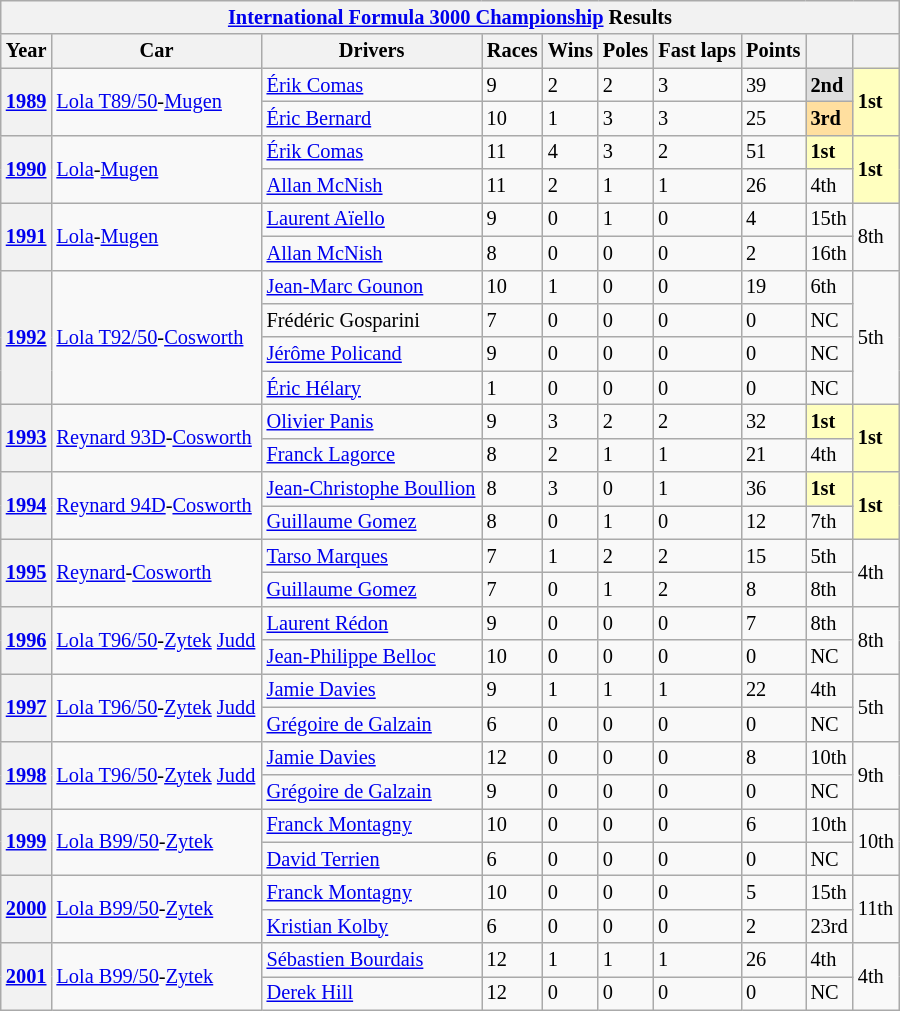<table class="wikitable" style="font-size:85%; width:600px">
<tr>
<th colspan=10><a href='#'>International Formula 3000 Championship</a> Results</th>
</tr>
<tr>
<th>Year</th>
<th>Car</th>
<th>Drivers</th>
<th>Races</th>
<th>Wins</th>
<th>Poles</th>
<th>Fast laps</th>
<th>Points</th>
<th></th>
<th></th>
</tr>
<tr>
<th rowspan=2><a href='#'>1989</a></th>
<td rowspan=2><a href='#'>Lola T89/50</a>-<a href='#'>Mugen</a></td>
<td> <a href='#'>Érik Comas</a></td>
<td>9</td>
<td>2</td>
<td>2</td>
<td>3</td>
<td>39</td>
<td style="background:#DFDFDF;"><strong>2nd</strong></td>
<td rowspan=2 style="background:#FFFFBF;"><strong>1st</strong></td>
</tr>
<tr>
<td> <a href='#'>Éric Bernard</a></td>
<td>10</td>
<td>1</td>
<td>3</td>
<td>3</td>
<td>25</td>
<td style="background:#FFDF9F;"><strong>3rd</strong></td>
</tr>
<tr>
<th rowspan=2><strong><a href='#'>1990</a></strong></th>
<td rowspan=2><a href='#'>Lola</a>-<a href='#'>Mugen</a></td>
<td> <a href='#'>Érik Comas</a></td>
<td>11</td>
<td>4</td>
<td>3</td>
<td>2</td>
<td>51</td>
<td style="background:#FFFFBF;"><strong>1st</strong></td>
<td rowspan=2 style="background:#FFFFBF;"><strong>1st</strong></td>
</tr>
<tr>
<td> <a href='#'>Allan McNish</a></td>
<td>11</td>
<td>2</td>
<td>1</td>
<td>1</td>
<td>26</td>
<td>4th</td>
</tr>
<tr>
<th rowspan=2><a href='#'>1991</a></th>
<td rowspan=2><a href='#'>Lola</a>-<a href='#'>Mugen</a></td>
<td> <a href='#'>Laurent Aïello</a></td>
<td>9</td>
<td>0</td>
<td>1</td>
<td>0</td>
<td>4</td>
<td>15th</td>
<td rowspan=2>8th</td>
</tr>
<tr>
<td> <a href='#'>Allan McNish</a></td>
<td>8</td>
<td>0</td>
<td>0</td>
<td>0</td>
<td>2</td>
<td>16th</td>
</tr>
<tr>
<th rowspan=4><a href='#'>1992</a></th>
<td rowspan=4><a href='#'>Lola T92/50</a>-<a href='#'>Cosworth</a></td>
<td> <a href='#'>Jean-Marc Gounon</a></td>
<td>10</td>
<td>1</td>
<td>0</td>
<td>0</td>
<td>19</td>
<td>6th</td>
<td rowspan=4>5th</td>
</tr>
<tr>
<td> Frédéric Gosparini</td>
<td>7</td>
<td>0</td>
<td>0</td>
<td>0</td>
<td>0</td>
<td>NC</td>
</tr>
<tr>
<td> <a href='#'>Jérôme Policand</a></td>
<td>9</td>
<td>0</td>
<td>0</td>
<td>0</td>
<td>0</td>
<td>NC</td>
</tr>
<tr>
<td> <a href='#'>Éric Hélary</a></td>
<td>1</td>
<td>0</td>
<td>0</td>
<td>0</td>
<td>0</td>
<td>NC</td>
</tr>
<tr>
<th rowspan=2><a href='#'>1993</a></th>
<td rowspan=2><a href='#'>Reynard 93D</a>-<a href='#'>Cosworth</a></td>
<td> <a href='#'>Olivier Panis</a></td>
<td>9</td>
<td>3</td>
<td>2</td>
<td>2</td>
<td>32</td>
<td style="background:#FFFFBF;"><strong>1st</strong></td>
<td rowspan=2 style="background:#FFFFBF;"><strong>1st</strong></td>
</tr>
<tr>
<td> <a href='#'>Franck Lagorce</a></td>
<td>8</td>
<td>2</td>
<td>1</td>
<td>1</td>
<td>21</td>
<td>4th</td>
</tr>
<tr>
<th rowspan=2><a href='#'>1994</a></th>
<td rowspan=2><a href='#'>Reynard 94D</a>-<a href='#'>Cosworth</a></td>
<td> <a href='#'>Jean-Christophe Boullion</a></td>
<td>8</td>
<td>3</td>
<td>0</td>
<td>1</td>
<td>36</td>
<td style="background:#FFFFBF;"><strong>1st</strong></td>
<td rowspan=2 style="background:#FFFFBF;"><strong>1st</strong></td>
</tr>
<tr>
<td> <a href='#'>Guillaume Gomez</a></td>
<td>8</td>
<td>0</td>
<td>1</td>
<td>0</td>
<td>12</td>
<td>7th</td>
</tr>
<tr>
<th rowspan=2><a href='#'>1995</a></th>
<td rowspan=2><a href='#'>Reynard</a>-<a href='#'>Cosworth</a></td>
<td> <a href='#'>Tarso Marques</a></td>
<td>7</td>
<td>1</td>
<td>2</td>
<td>2</td>
<td>15</td>
<td>5th</td>
<td rowspan=2>4th</td>
</tr>
<tr>
<td> <a href='#'>Guillaume Gomez</a></td>
<td>7</td>
<td>0</td>
<td>1</td>
<td>2</td>
<td>8</td>
<td>8th</td>
</tr>
<tr>
<th rowspan=2><a href='#'>1996</a></th>
<td rowspan=2><a href='#'>Lola T96/50</a>-<a href='#'>Zytek</a> <a href='#'>Judd</a></td>
<td> <a href='#'>Laurent Rédon</a></td>
<td>9</td>
<td>0</td>
<td>0</td>
<td>0</td>
<td>7</td>
<td>8th</td>
<td rowspan=2>8th</td>
</tr>
<tr>
<td> <a href='#'>Jean-Philippe Belloc</a></td>
<td>10</td>
<td>0</td>
<td>0</td>
<td>0</td>
<td>0</td>
<td>NC</td>
</tr>
<tr>
<th rowspan=2><a href='#'>1997</a></th>
<td rowspan=2><a href='#'>Lola T96/50</a>-<a href='#'>Zytek</a> <a href='#'>Judd</a></td>
<td> <a href='#'>Jamie Davies</a></td>
<td>9</td>
<td>1</td>
<td>1</td>
<td>1</td>
<td>22</td>
<td>4th</td>
<td rowspan=2>5th</td>
</tr>
<tr>
<td> <a href='#'>Grégoire de Galzain</a></td>
<td>6</td>
<td>0</td>
<td>0</td>
<td>0</td>
<td>0</td>
<td>NC</td>
</tr>
<tr>
<th rowspan=2><a href='#'>1998</a></th>
<td rowspan=2><a href='#'>Lola T96/50</a>-<a href='#'>Zytek</a> <a href='#'>Judd</a></td>
<td> <a href='#'>Jamie Davies</a></td>
<td>12</td>
<td>0</td>
<td>0</td>
<td>0</td>
<td>8</td>
<td>10th</td>
<td rowspan=2>9th</td>
</tr>
<tr>
<td> <a href='#'>Grégoire de Galzain</a></td>
<td>9</td>
<td>0</td>
<td>0</td>
<td>0</td>
<td>0</td>
<td>NC</td>
</tr>
<tr>
<th rowspan=2><a href='#'>1999</a></th>
<td rowspan=2><a href='#'>Lola B99/50</a>-<a href='#'>Zytek</a></td>
<td> <a href='#'>Franck Montagny</a></td>
<td>10</td>
<td>0</td>
<td>0</td>
<td>0</td>
<td>6</td>
<td>10th</td>
<td rowspan=2>10th</td>
</tr>
<tr>
<td> <a href='#'>David Terrien</a></td>
<td>6</td>
<td>0</td>
<td>0</td>
<td>0</td>
<td>0</td>
<td>NC</td>
</tr>
<tr>
<th rowspan=2><a href='#'>2000</a></th>
<td rowspan=2><a href='#'>Lola B99/50</a>-<a href='#'>Zytek</a></td>
<td> <a href='#'>Franck Montagny</a></td>
<td>10</td>
<td>0</td>
<td>0</td>
<td>0</td>
<td>5</td>
<td>15th</td>
<td rowspan=2>11th</td>
</tr>
<tr>
<td> <a href='#'>Kristian Kolby</a></td>
<td>6</td>
<td>0</td>
<td>0</td>
<td>0</td>
<td>2</td>
<td>23rd</td>
</tr>
<tr>
<th rowspan=2><a href='#'>2001</a></th>
<td rowspan=2><a href='#'>Lola B99/50</a>-<a href='#'>Zytek</a></td>
<td> <a href='#'>Sébastien Bourdais</a></td>
<td>12</td>
<td>1</td>
<td>1</td>
<td>1</td>
<td>26</td>
<td>4th</td>
<td rowspan=2>4th</td>
</tr>
<tr>
<td> <a href='#'>Derek Hill</a></td>
<td>12</td>
<td>0</td>
<td>0</td>
<td>0</td>
<td>0</td>
<td>NC</td>
</tr>
</table>
